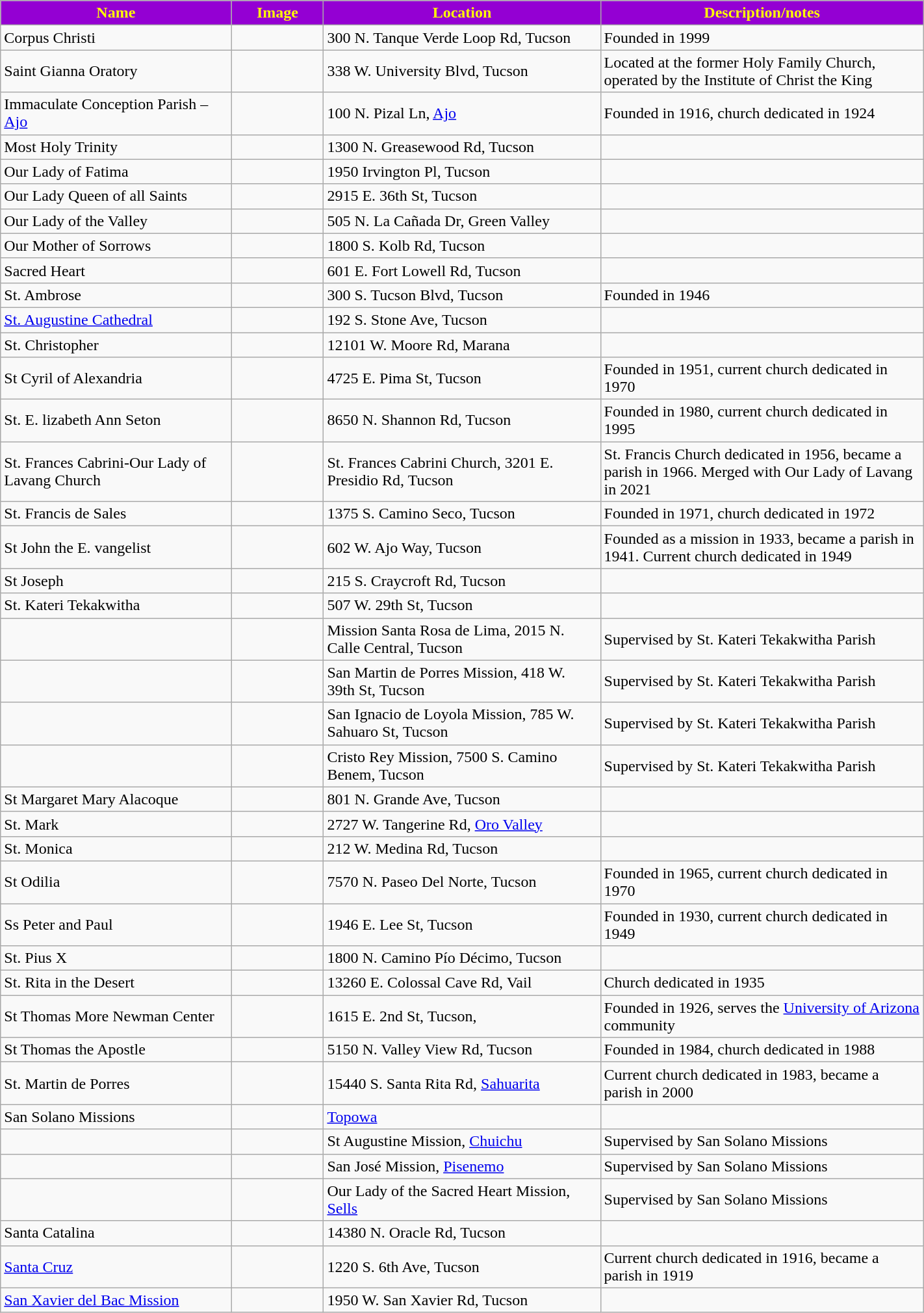<table class="wikitable sortable" style="width:75%">
<tr>
<th width="25%" style="background:darkviolet; color:yellow;"><strong>Name</strong></th>
<th width="10%" style="background:darkviolet; color:yellow;"><strong>Image</strong></th>
<th width="30%" style="background:darkviolet; color:yellow;"><strong>Location</strong></th>
<th width="35%" style="background:darkviolet; color:yellow;"><strong>Description/notes</strong></th>
</tr>
<tr>
<td>Corpus Christi</td>
<td></td>
<td>300 N. Tanque Verde Loop Rd, Tucson</td>
<td>Founded in 1999</td>
</tr>
<tr>
<td>Saint Gianna Oratory</td>
<td></td>
<td>338 W.  University Blvd, Tucson</td>
<td>Located at the former Holy Family Church, operated by the Institute of Christ the King</td>
</tr>
<tr>
<td>Immaculate Conception Parish – <a href='#'>Ajo</a></td>
<td></td>
<td>100 N. Pizal Ln, <a href='#'>Ajo</a></td>
<td>Founded in 1916, church dedicated in 1924</td>
</tr>
<tr>
<td>Most Holy Trinity</td>
<td></td>
<td>1300 N. Greasewood Rd, Tucson</td>
<td></td>
</tr>
<tr>
<td>Our Lady of Fatima</td>
<td></td>
<td>1950 Irvington Pl, Tucson</td>
<td></td>
</tr>
<tr>
<td>Our Lady Queen of all Saints</td>
<td></td>
<td>2915 E. 36th St, Tucson</td>
<td></td>
</tr>
<tr>
<td>Our Lady of the Valley</td>
<td></td>
<td>505 N. La Cañada Dr, Green Valley</td>
<td></td>
</tr>
<tr>
<td>Our Mother of Sorrows</td>
<td></td>
<td>1800 S. Kolb Rd, Tucson</td>
<td></td>
</tr>
<tr>
<td>Sacred Heart</td>
<td></td>
<td>601 E.  Fort Lowell Rd, Tucson</td>
<td></td>
</tr>
<tr>
<td>St. Ambrose</td>
<td></td>
<td>300 S. Tucson Blvd, Tucson</td>
<td>Founded in 1946</td>
</tr>
<tr>
<td><a href='#'>St. Augustine Cathedral</a></td>
<td></td>
<td>192 S. Stone Ave, Tucson</td>
<td></td>
</tr>
<tr>
<td>St. Christopher</td>
<td></td>
<td>12101 W.  Moore Rd, Marana</td>
<td></td>
</tr>
<tr>
<td>St Cyril of Alexandria</td>
<td></td>
<td>4725 E. Pima St, Tucson</td>
<td>Founded in 1951, current church dedicated in 1970</td>
</tr>
<tr>
<td>St. E. lizabeth Ann Seton</td>
<td></td>
<td>8650 N. Shannon Rd, Tucson</td>
<td>Founded in 1980, current church dedicated in 1995</td>
</tr>
<tr>
<td>St. Frances Cabrini-Our Lady of Lavang Church</td>
<td></td>
<td>St. Frances Cabrini Church, 3201 E. Presidio Rd, Tucson</td>
<td>St. Francis Church dedicated in 1956, became a parish in 1966.  Merged with Our Lady of Lavang in 2021</td>
</tr>
<tr>
<td>St. Francis de Sales</td>
<td></td>
<td>1375 S. Camino Seco, Tucson</td>
<td>Founded in 1971, church dedicated in 1972</td>
</tr>
<tr>
<td>St John the E. vangelist</td>
<td></td>
<td>602 W.  Ajo Way, Tucson</td>
<td>Founded as a mission in 1933, became a parish in 1941. Current church dedicated in 1949</td>
</tr>
<tr>
<td>St Joseph</td>
<td></td>
<td>215 S. Craycroft Rd, Tucson</td>
<td></td>
</tr>
<tr>
<td>St. Kateri Tekakwitha</td>
<td></td>
<td>507 W.  29th St, Tucson</td>
<td></td>
</tr>
<tr>
<td></td>
<td></td>
<td>Mission Santa Rosa de Lima, 2015 N. Calle Central, Tucson</td>
<td>Supervised by St. Kateri Tekakwitha Parish</td>
</tr>
<tr>
<td></td>
<td></td>
<td>San Martin de Porres Mission,  418 W. 39th St, Tucson</td>
<td>Supervised by St. Kateri Tekakwitha Parish</td>
</tr>
<tr>
<td></td>
<td></td>
<td>San Ignacio de Loyola Mission, 785 W. Sahuaro St, Tucson</td>
<td>Supervised by St. Kateri Tekakwitha Parish</td>
</tr>
<tr>
<td></td>
<td></td>
<td>Cristo Rey Mission, 7500 S. Camino Benem, Tucson</td>
<td>Supervised by St. Kateri Tekakwitha Parish</td>
</tr>
<tr>
<td>St Margaret Mary Alacoque</td>
<td></td>
<td>801 N. Grande Ave, Tucson</td>
<td></td>
</tr>
<tr>
<td>St. Mark</td>
<td></td>
<td>2727 W. Tangerine Rd, <a href='#'>Oro Valley</a></td>
<td></td>
</tr>
<tr>
<td>St. Monica</td>
<td></td>
<td>212 W. Medina Rd, Tucson</td>
<td></td>
</tr>
<tr>
<td>St Odilia</td>
<td></td>
<td>7570 N. Paseo Del Norte, Tucson</td>
<td>Founded in 1965, current church dedicated in 1970</td>
</tr>
<tr>
<td>Ss Peter and Paul</td>
<td></td>
<td>1946 E. Lee St, Tucson</td>
<td>Founded in 1930, current church dedicated in 1949</td>
</tr>
<tr>
<td>St. Pius X</td>
<td></td>
<td>1800 N. Camino Pío Décimo, Tucson</td>
<td></td>
</tr>
<tr>
<td>St. Rita in the Desert</td>
<td></td>
<td>13260 E.  Colossal Cave Rd, Vail</td>
<td>Church dedicated in 1935</td>
</tr>
<tr>
<td>St Thomas More Newman Center</td>
<td></td>
<td>1615 E. 2nd St, Tucson,</td>
<td>Founded in 1926, serves the <a href='#'>University of Arizona</a> community</td>
</tr>
<tr>
<td>St Thomas the Apostle</td>
<td></td>
<td>5150 N. Valley View Rd, Tucson</td>
<td>Founded in 1984, church dedicated in 1988</td>
</tr>
<tr>
<td>St. Martin de Porres</td>
<td></td>
<td>15440 S. Santa Rita Rd, <a href='#'>Sahuarita</a></td>
<td>Current church dedicated in 1983, became a parish in 2000</td>
</tr>
<tr>
<td>San Solano Missions</td>
<td></td>
<td><a href='#'>Topowa</a></td>
<td></td>
</tr>
<tr>
<td></td>
<td></td>
<td>St Augustine Mission, <a href='#'>Chuichu</a></td>
<td>Supervised by San Solano Missions</td>
</tr>
<tr>
<td></td>
<td></td>
<td>San José Mission, <a href='#'>Pisenemo</a></td>
<td>Supervised by San Solano Missions</td>
</tr>
<tr>
<td></td>
<td></td>
<td>Our Lady of the Sacred Heart Mission, <a href='#'>Sells</a></td>
<td>Supervised by San Solano Missions</td>
</tr>
<tr>
<td>Santa Catalina</td>
<td></td>
<td>14380 N. Oracle Rd, Tucson</td>
<td></td>
</tr>
<tr>
<td><a href='#'>Santa Cruz</a></td>
<td></td>
<td>1220 S. 6th Ave, Tucson</td>
<td>Current church dedicated in 1916, became a parish in 1919</td>
</tr>
<tr>
<td><a href='#'>San Xavier del Bac Mission</a></td>
<td></td>
<td>1950 W. San Xavier Rd, Tucson</td>
<td></td>
</tr>
</table>
